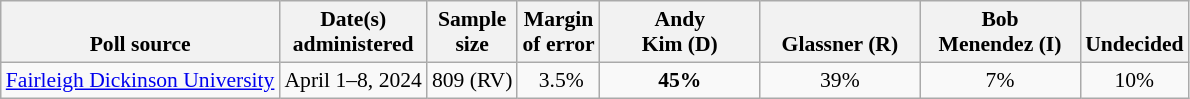<table class="wikitable" style="font-size:90%;text-align:center;">
<tr style="vertical-align:bottom">
<th>Poll source</th>
<th>Date(s)<br>administered</th>
<th>Sample<br>size</th>
<th>Margin<br>of error</th>
<th style="width:100px;">Andy<br>Kim (D)</th>
<th style="width:100px;"><br>Glassner (R)</th>
<th style="width:100px;">Bob<br>Menendez (I)</th>
<th>Undecided</th>
</tr>
<tr>
<td style="text-align:left;"><a href='#'>Fairleigh Dickinson University</a></td>
<td>April 1–8, 2024</td>
<td>809 (RV)</td>
<td> 3.5%</td>
<td><strong>45%</strong></td>
<td>39%</td>
<td>7%</td>
<td>10%</td>
</tr>
</table>
